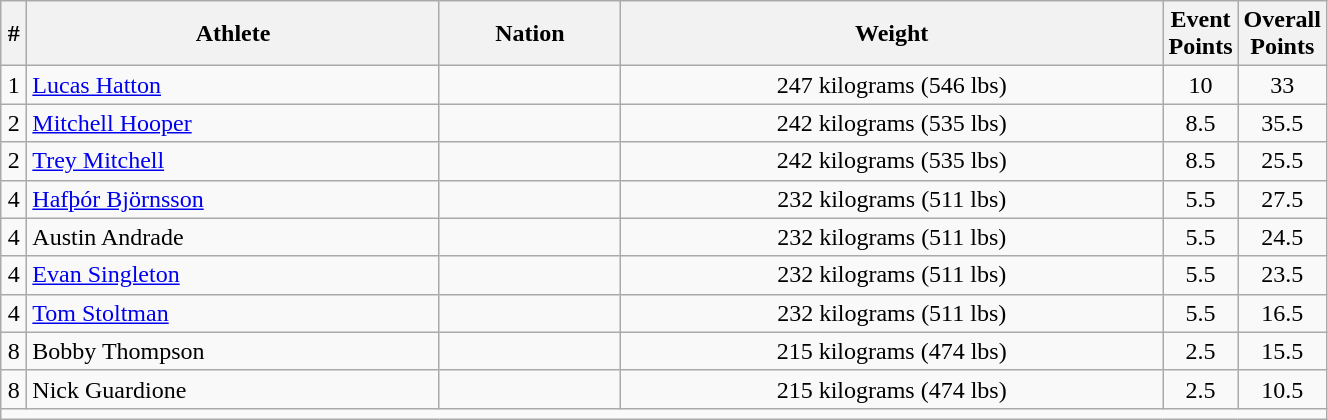<table class="wikitable sortable" style="text-align:center;width: 70%;">
<tr>
<th scope="col" style="width: 10px;">#</th>
<th scope="col">Athlete</th>
<th scope="col">Nation</th>
<th scope="col">Weight</th>
<th scope="col" style="width: 10px;">Event Points</th>
<th scope="col" style="width: 10px;">Overall Points</th>
</tr>
<tr>
<td>1</td>
<td align=left><a href='#'>Lucas Hatton</a></td>
<td align=left></td>
<td>247 kilograms (546 lbs)</td>
<td>10</td>
<td>33</td>
</tr>
<tr>
<td>2</td>
<td align=left><a href='#'>Mitchell Hooper</a></td>
<td align=left></td>
<td>242 kilograms (535 lbs)</td>
<td>8.5</td>
<td>35.5</td>
</tr>
<tr>
<td>2</td>
<td align=left><a href='#'>Trey Mitchell</a></td>
<td align=left></td>
<td>242 kilograms (535 lbs)</td>
<td>8.5</td>
<td>25.5</td>
</tr>
<tr>
<td>4</td>
<td align=left><a href='#'>Hafþór Björnsson</a></td>
<td align=left></td>
<td>232 kilograms (511 lbs)</td>
<td>5.5</td>
<td>27.5</td>
</tr>
<tr>
<td>4</td>
<td align=left>Austin Andrade</td>
<td align=left></td>
<td>232 kilograms (511 lbs)</td>
<td>5.5</td>
<td>24.5</td>
</tr>
<tr>
<td>4</td>
<td align=left><a href='#'>Evan Singleton</a></td>
<td align=left></td>
<td>232 kilograms (511 lbs)</td>
<td>5.5</td>
<td>23.5</td>
</tr>
<tr>
<td>4</td>
<td align=left><a href='#'>Tom Stoltman</a></td>
<td align=left></td>
<td>232 kilograms (511 lbs)</td>
<td>5.5</td>
<td>16.5</td>
</tr>
<tr>
<td>8</td>
<td align=left>Bobby Thompson</td>
<td align=left></td>
<td>215 kilograms (474 lbs)</td>
<td>2.5</td>
<td>15.5</td>
</tr>
<tr>
<td>8</td>
<td align=left>Nick Guardione</td>
<td align=left></td>
<td>215 kilograms (474 lbs)</td>
<td>2.5</td>
<td>10.5</td>
</tr>
<tr class="sortbottom">
<td colspan="6"></td>
</tr>
</table>
